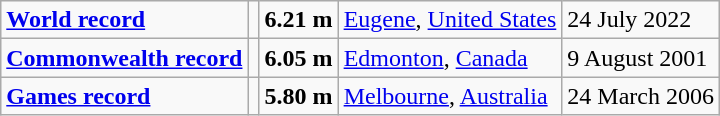<table class="wikitable">
<tr>
<td><a href='#'><strong>World record</strong></a></td>
<td></td>
<td><strong>6.21 m</strong></td>
<td><a href='#'>Eugene</a>, <a href='#'>United States</a></td>
<td>24 July 2022</td>
</tr>
<tr>
<td><a href='#'><strong>Commonwealth record</strong></a></td>
<td></td>
<td><strong>6.05 m </strong></td>
<td><a href='#'>Edmonton</a>, <a href='#'>Canada</a></td>
<td>9 August 2001</td>
</tr>
<tr>
<td><a href='#'><strong>Games record</strong></a></td>
<td></td>
<td><strong>5.80 m</strong></td>
<td><a href='#'>Melbourne</a>, <a href='#'>Australia</a></td>
<td>24 March 2006</td>
</tr>
</table>
